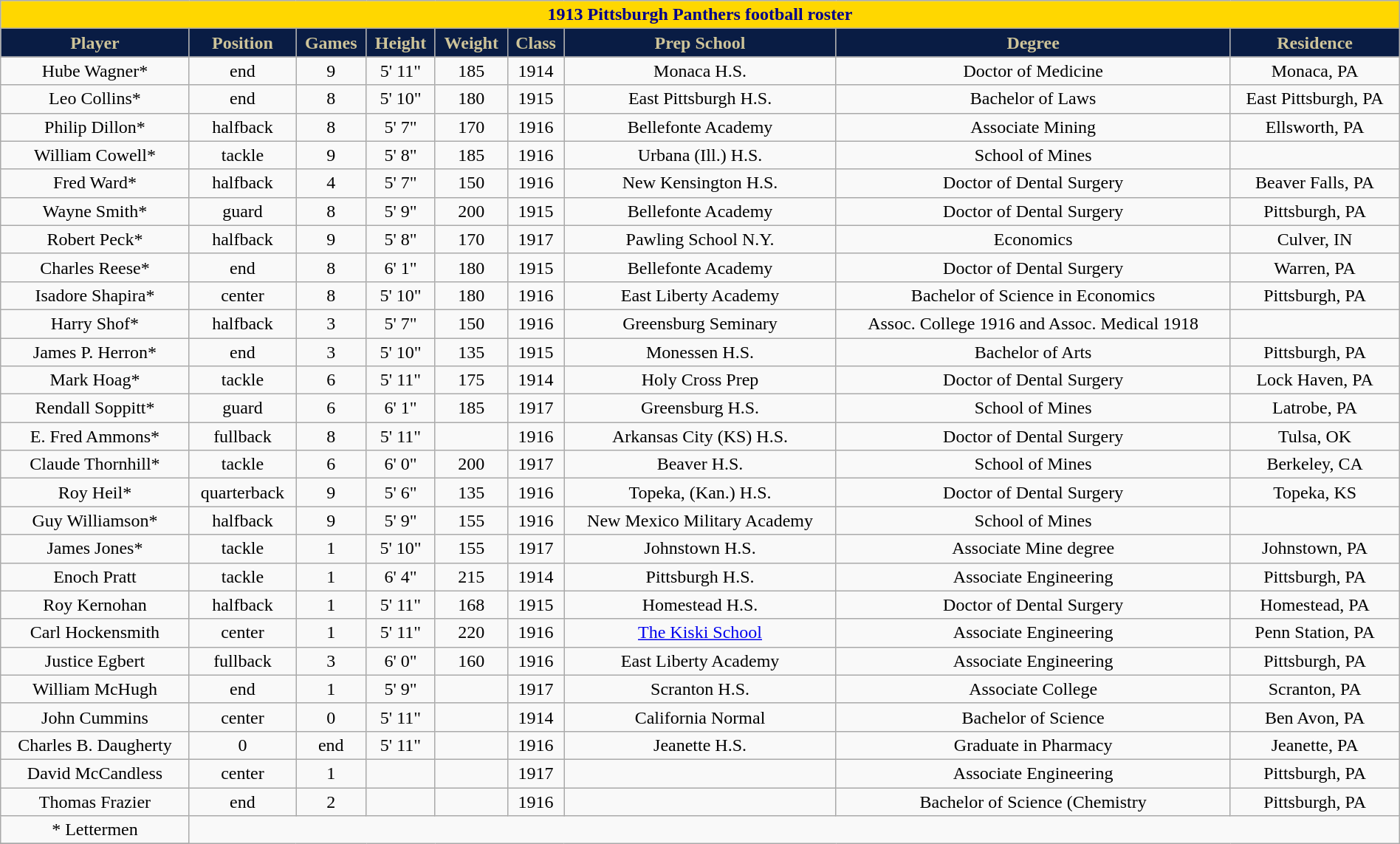<table class="wikitable collapsible collapsed" style="margin: left; text-align:right; width:100%;">
<tr>
<th colspan="10" ; style="background:gold; color:darkblue; text-align: center;"><strong>1913 Pittsburgh Panthers football roster</strong></th>
</tr>
<tr align="center"  style="background:#091C44; color:#CEC499;">
<td><strong>Player</strong></td>
<td><strong>Position</strong></td>
<td><strong>Games</strong></td>
<td><strong>Height</strong></td>
<td><strong>Weight</strong></td>
<td><strong>Class</strong></td>
<td><strong>Prep School</strong></td>
<td><strong>Degree</strong></td>
<td><strong>Residence</strong></td>
</tr>
<tr align="center" bgcolor="">
<td>Hube Wagner*</td>
<td>end</td>
<td>9</td>
<td>5' 11"</td>
<td>185</td>
<td>1914</td>
<td>Monaca H.S.</td>
<td>Doctor of Medicine</td>
<td>Monaca, PA</td>
</tr>
<tr align="center" bgcolor="">
<td>Leo Collins*</td>
<td>end</td>
<td>8</td>
<td>5' 10"</td>
<td>180</td>
<td>1915</td>
<td>East Pittsburgh H.S.</td>
<td>Bachelor of Laws</td>
<td>East Pittsburgh, PA</td>
</tr>
<tr align="center" bgcolor="">
<td>Philip Dillon*</td>
<td>halfback</td>
<td>8</td>
<td>5' 7"</td>
<td>170</td>
<td>1916</td>
<td>Bellefonte Academy</td>
<td>Associate Mining</td>
<td>Ellsworth, PA</td>
</tr>
<tr align="center" bgcolor="">
<td>William Cowell*</td>
<td>tackle</td>
<td>9</td>
<td>5' 8"</td>
<td>185</td>
<td>1916</td>
<td>Urbana (Ill.) H.S.</td>
<td>School of Mines</td>
<td></td>
</tr>
<tr align="center" bgcolor="">
<td>Fred Ward*</td>
<td>halfback</td>
<td>4</td>
<td>5' 7"</td>
<td>150</td>
<td>1916</td>
<td>New Kensington H.S.</td>
<td>Doctor of Dental Surgery</td>
<td>Beaver Falls, PA</td>
</tr>
<tr align="center" bgcolor="">
<td>Wayne Smith*</td>
<td>guard</td>
<td>8</td>
<td>5' 9"</td>
<td>200</td>
<td>1915</td>
<td>Bellefonte Academy</td>
<td>Doctor of Dental Surgery</td>
<td>Pittsburgh, PA</td>
</tr>
<tr align="center" bgcolor="">
<td>Robert Peck*</td>
<td>halfback</td>
<td>9</td>
<td>5' 8"</td>
<td>170</td>
<td>1917</td>
<td>Pawling School N.Y.</td>
<td>Economics</td>
<td>Culver, IN</td>
</tr>
<tr align="center" bgcolor="">
<td>Charles Reese*</td>
<td>end</td>
<td>8</td>
<td>6' 1"</td>
<td>180</td>
<td>1915</td>
<td>Bellefonte Academy</td>
<td>Doctor of Dental Surgery</td>
<td>Warren, PA</td>
</tr>
<tr align="center" bgcolor="">
<td>Isadore Shapira*</td>
<td>center</td>
<td>8</td>
<td>5' 10"</td>
<td>180</td>
<td>1916</td>
<td>East Liberty Academy</td>
<td>Bachelor of Science in Economics</td>
<td>Pittsburgh, PA</td>
</tr>
<tr align="center" bgcolor="">
<td>Harry Shof*</td>
<td>halfback</td>
<td>3</td>
<td>5' 7"</td>
<td>150</td>
<td>1916</td>
<td>Greensburg Seminary</td>
<td>Assoc. College 1916 and Assoc. Medical 1918</td>
<td></td>
</tr>
<tr align="center" bgcolor="">
<td>James P. Herron*</td>
<td>end</td>
<td>3</td>
<td>5' 10"</td>
<td>135</td>
<td>1915</td>
<td>Monessen H.S.</td>
<td>Bachelor of Arts</td>
<td>Pittsburgh, PA</td>
</tr>
<tr align="center" bgcolor="">
<td>Mark Hoag*</td>
<td>tackle</td>
<td>6</td>
<td>5' 11"</td>
<td>175</td>
<td>1914</td>
<td>Holy Cross Prep</td>
<td>Doctor of Dental Surgery</td>
<td>Lock Haven, PA</td>
</tr>
<tr align="center" bgcolor="">
<td>Rendall Soppitt*</td>
<td>guard</td>
<td>6</td>
<td>6' 1"</td>
<td>185</td>
<td>1917</td>
<td>Greensburg H.S.</td>
<td>School of Mines</td>
<td>Latrobe, PA</td>
</tr>
<tr align="center" bgcolor="">
<td>E. Fred Ammons*</td>
<td>fullback</td>
<td>8</td>
<td>5' 11"</td>
<td></td>
<td>1916</td>
<td>Arkansas City (KS) H.S.</td>
<td>Doctor of Dental Surgery</td>
<td>Tulsa, OK</td>
</tr>
<tr align="center" bgcolor="">
<td>Claude Thornhill*</td>
<td>tackle</td>
<td>6</td>
<td>6' 0"</td>
<td>200</td>
<td>1917</td>
<td>Beaver H.S.</td>
<td>School of Mines</td>
<td>Berkeley, CA</td>
</tr>
<tr align="center" bgcolor="">
<td>Roy Heil*</td>
<td>quarterback</td>
<td>9</td>
<td>5' 6"</td>
<td>135</td>
<td>1916</td>
<td>Topeka, (Kan.) H.S.</td>
<td>Doctor of Dental Surgery</td>
<td>Topeka, KS</td>
</tr>
<tr align="center" bgcolor="">
<td>Guy Williamson*</td>
<td>halfback</td>
<td>9</td>
<td>5' 9"</td>
<td>155</td>
<td>1916</td>
<td>New Mexico Military Academy</td>
<td>School of Mines</td>
<td></td>
</tr>
<tr align="center" bgcolor="">
<td>James Jones*</td>
<td>tackle</td>
<td>1</td>
<td>5' 10"</td>
<td>155</td>
<td>1917</td>
<td>Johnstown H.S.</td>
<td>Associate Mine degree</td>
<td>Johnstown, PA</td>
</tr>
<tr align="center" bgcolor="">
<td>Enoch Pratt</td>
<td>tackle</td>
<td>1</td>
<td>6' 4"</td>
<td>215</td>
<td>1914</td>
<td>Pittsburgh H.S.</td>
<td>Associate Engineering</td>
<td>Pittsburgh, PA</td>
</tr>
<tr align="center" bgcolor="">
<td>Roy Kernohan</td>
<td>halfback</td>
<td>1</td>
<td>5' 11"</td>
<td>168</td>
<td>1915</td>
<td>Homestead H.S.</td>
<td>Doctor of Dental Surgery</td>
<td>Homestead, PA</td>
</tr>
<tr align="center" bgcolor="">
<td>Carl Hockensmith</td>
<td>center</td>
<td>1</td>
<td>5' 11"</td>
<td>220</td>
<td>1916</td>
<td><a href='#'>The Kiski School</a></td>
<td>Associate Engineering</td>
<td>Penn Station, PA</td>
</tr>
<tr align="center" bgcolor="">
<td>Justice Egbert</td>
<td>fullback</td>
<td>3</td>
<td>6' 0"</td>
<td>160</td>
<td>1916</td>
<td>East Liberty Academy</td>
<td>Associate Engineering</td>
<td>Pittsburgh, PA</td>
</tr>
<tr align="center" bgcolor="">
<td>William McHugh</td>
<td>end</td>
<td>1</td>
<td>5' 9"</td>
<td></td>
<td>1917</td>
<td>Scranton H.S.</td>
<td>Associate College</td>
<td>Scranton, PA</td>
</tr>
<tr align="center" bgcolor="">
<td>John Cummins</td>
<td>center</td>
<td>0</td>
<td>5' 11"</td>
<td></td>
<td>1914</td>
<td>California Normal</td>
<td>Bachelor of Science</td>
<td>Ben Avon, PA</td>
</tr>
<tr align="center" bgcolor="">
<td>Charles B. Daugherty</td>
<td>0</td>
<td>end</td>
<td>5' 11"</td>
<td></td>
<td>1916</td>
<td>Jeanette H.S.</td>
<td>Graduate in Pharmacy</td>
<td>Jeanette, PA</td>
</tr>
<tr align="center" bgcolor="">
<td>David McCandless</td>
<td>center</td>
<td>1</td>
<td></td>
<td></td>
<td>1917</td>
<td></td>
<td>Associate Engineering</td>
<td>Pittsburgh, PA</td>
</tr>
<tr align="center" bgcolor="">
<td>Thomas Frazier</td>
<td>end</td>
<td>2</td>
<td></td>
<td></td>
<td>1916</td>
<td></td>
<td>Bachelor of Science (Chemistry</td>
<td>Pittsburgh, PA</td>
</tr>
<tr align="center" bgcolor="">
<td>* Lettermen</td>
</tr>
<tr align="center" bgcolor="">
</tr>
</table>
